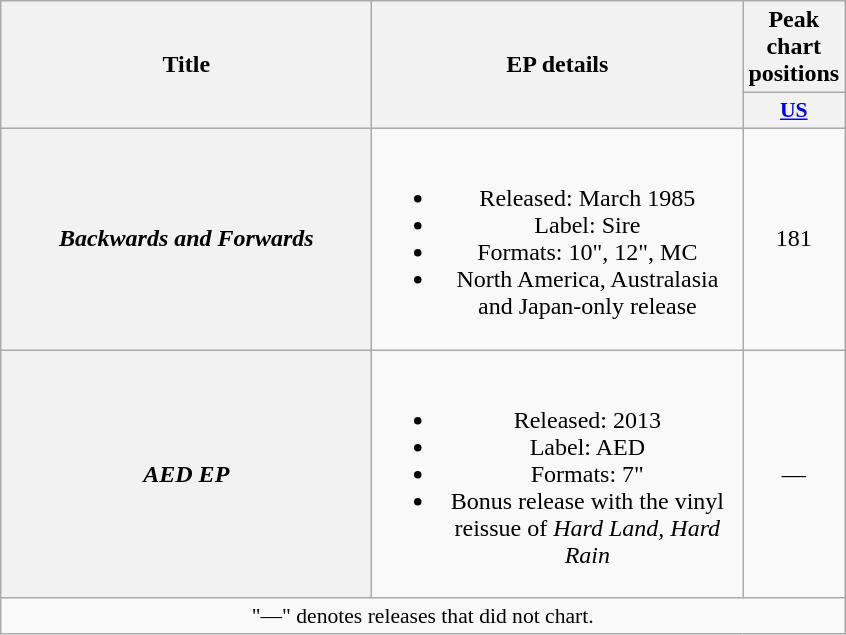<table class="wikitable plainrowheaders" style="text-align:center;">
<tr>
<th scope="col" rowspan="2" style="width:15em;">Title</th>
<th scope="col" rowspan="2" style="width:15em;">EP details</th>
<th scope="col" colspan="1">Peak chart positions</th>
</tr>
<tr>
<th scope="col" style="width:3em;font-size:90%;"><a href='#'>US</a><br></th>
</tr>
<tr>
<th scope="row"><em>Backwards and Forwards</em></th>
<td><br><ul><li>Released: March 1985</li><li>Label: Sire</li><li>Formats: 10", 12", MC</li><li>North America, Australasia and Japan-only release</li></ul></td>
<td>181</td>
</tr>
<tr>
<th scope="row"><em>AED EP</em></th>
<td><br><ul><li>Released: 2013</li><li>Label: AED</li><li>Formats: 7"</li><li>Bonus release with the vinyl reissue of <em>Hard Land, Hard Rain</em></li></ul></td>
<td>—</td>
</tr>
<tr>
<td colspan="3" style="font-size:90%">"—" denotes releases that did not chart.</td>
</tr>
</table>
